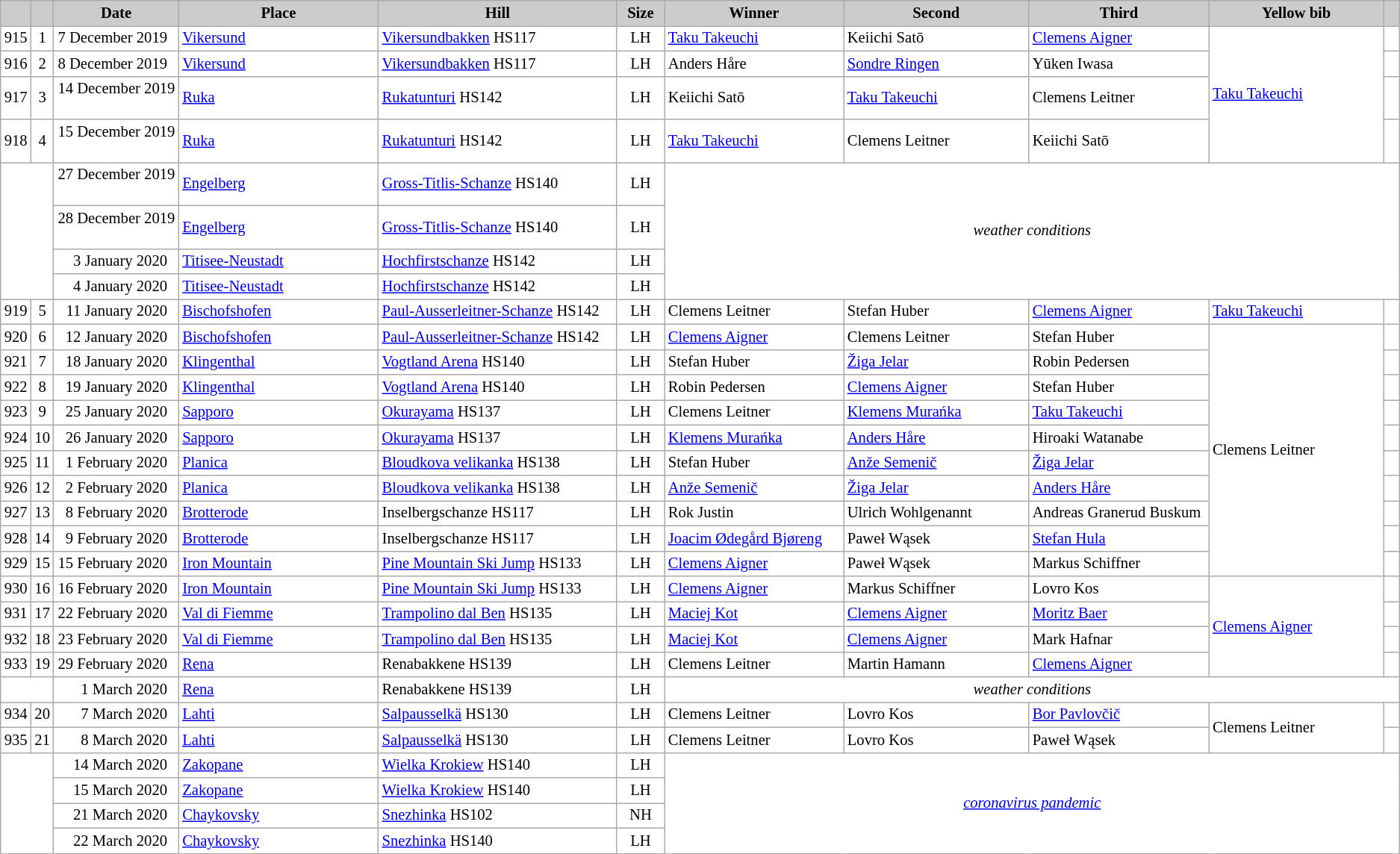<table class="wikitable plainrowheaders" style="background:#fff; font-size:86%; line-height:16px; border:grey solid 1px; border-collapse:collapse;">
<tr style="background:#ccc; text-align:center;">
<th scope="col" style="background:#ccc; width=25 px;"></th>
<th scope="col" style="background:#ccc; width=30 px;"></th>
<th scope="col" style="background:#ccc; width:120px;">Date</th>
<th scope="col" style="background:#ccc; width:200px;">Place</th>
<th scope="col" style="background:#ccc; width:240px;">Hill</th>
<th scope="col" style="background:#ccc; width:40px;">Size</th>
<th scope="col" style="background:#ccc; width:185px;">Winner</th>
<th scope="col" style="background:#ccc; width:185px;">Second</th>
<th scope="col" style="background:#ccc; width:185px;">Third</th>
<th scope="col" style="background:#ccc; width:180px;">Yellow bib</th>
<th scope="col" style="background:#ccc; width:10px;"></th>
</tr>
<tr>
<td align=center>915</td>
<td align=center>1</td>
<td align=right>7 December 2019  </td>
<td> <a href='#'>Vikersund</a></td>
<td><a href='#'>Vikersundbakken</a> HS117</td>
<td align=center>LH</td>
<td> <a href='#'>Taku Takeuchi</a></td>
<td> Keiichi Satō</td>
<td> <a href='#'>Clemens Aigner</a></td>
<td rowspan=4> <a href='#'>Taku Takeuchi</a></td>
<td></td>
</tr>
<tr>
<td align=center>916</td>
<td align=center>2</td>
<td align=right>8 December 2019  </td>
<td> <a href='#'>Vikersund</a></td>
<td><a href='#'>Vikersundbakken</a> HS117</td>
<td align=center>LH</td>
<td> Anders Håre</td>
<td> <a href='#'>Sondre Ringen</a></td>
<td> Yūken Iwasa</td>
<td></td>
</tr>
<tr>
<td align=center>917</td>
<td align=center>3</td>
<td align=right>14 December 2019  </td>
<td> <a href='#'>Ruka</a></td>
<td><a href='#'>Rukatunturi</a> HS142</td>
<td align=center>LH</td>
<td> Keiichi Satō</td>
<td> <a href='#'>Taku Takeuchi</a></td>
<td> Clemens Leitner</td>
<td></td>
</tr>
<tr>
<td align=center>918</td>
<td align=center>4</td>
<td align=right>15 December 2019  </td>
<td> <a href='#'>Ruka</a></td>
<td><a href='#'>Rukatunturi</a> HS142</td>
<td align=center>LH</td>
<td> <a href='#'>Taku Takeuchi</a></td>
<td> Clemens Leitner</td>
<td> Keiichi Satō</td>
<td></td>
</tr>
<tr>
<td align=center colspan=2 rowspan=4></td>
<td align=right>27 December 2019  </td>
<td> <a href='#'>Engelberg</a></td>
<td><a href='#'>Gross-Titlis-Schanze</a> HS140</td>
<td align=center>LH</td>
<td align=center colspan=5 rowspan=4><em>weather conditions</em></td>
</tr>
<tr>
<td align=right>28 December 2019  </td>
<td> <a href='#'>Engelberg</a></td>
<td><a href='#'>Gross-Titlis-Schanze</a> HS140</td>
<td align=center>LH</td>
</tr>
<tr>
<td align=right>3 January 2020  </td>
<td> <a href='#'>Titisee-Neustadt</a></td>
<td><a href='#'>Hochfirstschanze</a> HS142</td>
<td align=center>LH</td>
</tr>
<tr>
<td align=right>4 January 2020  </td>
<td> <a href='#'>Titisee-Neustadt</a></td>
<td><a href='#'>Hochfirstschanze</a> HS142</td>
<td align=center>LH</td>
</tr>
<tr>
<td align=center>919</td>
<td align=center>5</td>
<td align=right>11 January 2020  </td>
<td> <a href='#'>Bischofshofen</a></td>
<td><a href='#'>Paul-Ausserleitner-Schanze</a> HS142</td>
<td align=center>LH</td>
<td> Clemens Leitner</td>
<td> Stefan Huber</td>
<td> <a href='#'>Clemens Aigner</a></td>
<td> <a href='#'>Taku Takeuchi</a></td>
<td></td>
</tr>
<tr>
<td align=center>920</td>
<td align=center>6</td>
<td align=right>12 January 2020  </td>
<td> <a href='#'>Bischofshofen</a></td>
<td><a href='#'>Paul-Ausserleitner-Schanze</a> HS142</td>
<td align=center>LH</td>
<td> <a href='#'>Clemens Aigner</a></td>
<td> Clemens Leitner</td>
<td> Stefan Huber</td>
<td rowspan=10> Clemens Leitner</td>
<td></td>
</tr>
<tr>
<td align=center>921</td>
<td align=center>7</td>
<td align=right>18 January 2020  </td>
<td> <a href='#'>Klingenthal</a></td>
<td><a href='#'>Vogtland Arena</a> HS140</td>
<td align=center>LH</td>
<td> Stefan Huber</td>
<td> <a href='#'>Žiga Jelar</a></td>
<td> Robin Pedersen</td>
<td></td>
</tr>
<tr>
<td align=center>922</td>
<td align=center>8</td>
<td align=right>19 January 2020  </td>
<td> <a href='#'>Klingenthal</a></td>
<td><a href='#'>Vogtland Arena</a> HS140</td>
<td align=center>LH</td>
<td> Robin Pedersen</td>
<td> <a href='#'>Clemens Aigner</a></td>
<td> Stefan Huber</td>
<td></td>
</tr>
<tr>
<td align=center>923</td>
<td align=center>9</td>
<td align=right>25 January 2020  </td>
<td> <a href='#'>Sapporo</a></td>
<td><a href='#'>Okurayama</a> HS137</td>
<td align=center>LH</td>
<td> Clemens Leitner</td>
<td> <a href='#'>Klemens Murańka</a></td>
<td> <a href='#'>Taku Takeuchi</a></td>
<td></td>
</tr>
<tr>
<td align=center>924</td>
<td align=center>10</td>
<td align=right>26 January 2020  </td>
<td> <a href='#'>Sapporo</a></td>
<td><a href='#'>Okurayama</a> HS137</td>
<td align=center>LH</td>
<td> <a href='#'>Klemens Murańka</a></td>
<td> <a href='#'>Anders Håre</a></td>
<td> Hiroaki Watanabe</td>
<td></td>
</tr>
<tr>
<td align=center>925</td>
<td align=center>11</td>
<td align=right>1 February 2020  </td>
<td> <a href='#'>Planica</a></td>
<td><a href='#'>Bloudkova velikanka</a> HS138</td>
<td align=center>LH</td>
<td> Stefan Huber</td>
<td> <a href='#'>Anže Semenič</a></td>
<td> <a href='#'>Žiga Jelar</a></td>
<td></td>
</tr>
<tr>
<td align=center>926</td>
<td align=center>12</td>
<td align=right>2 February 2020  </td>
<td> <a href='#'>Planica</a></td>
<td><a href='#'>Bloudkova velikanka</a> HS138</td>
<td align=center>LH</td>
<td> <a href='#'>Anže Semenič</a></td>
<td> <a href='#'>Žiga Jelar</a></td>
<td> <a href='#'>Anders Håre</a></td>
<td></td>
</tr>
<tr>
<td align=center>927</td>
<td align=center>13</td>
<td align=right>8 February 2020  </td>
<td> <a href='#'>Brotterode</a></td>
<td>Inselbergschanze HS117</td>
<td align=center>LH</td>
<td> Rok Justin</td>
<td> Ulrich Wohlgenannt</td>
<td> Andreas Granerud Buskum</td>
<td></td>
</tr>
<tr>
<td align=center>928</td>
<td align=center>14</td>
<td align=right>9 February 2020  </td>
<td> <a href='#'>Brotterode</a></td>
<td>Inselbergschanze HS117</td>
<td align=center>LH</td>
<td> <a href='#'>Joacim Ødegård Bjøreng</a></td>
<td> Paweł Wąsek</td>
<td> <a href='#'>Stefan Hula</a></td>
<td></td>
</tr>
<tr>
<td align=center>929</td>
<td align=center>15</td>
<td align=right>15 February 2020  </td>
<td> <a href='#'>Iron Mountain</a></td>
<td><a href='#'>Pine Mountain Ski Jump</a> HS133</td>
<td align=center>LH</td>
<td> <a href='#'>Clemens Aigner</a></td>
<td> Paweł Wąsek</td>
<td> Markus Schiffner</td>
<td></td>
</tr>
<tr>
<td align=center>930</td>
<td align=center>16</td>
<td align=right>16 February 2020  </td>
<td> <a href='#'>Iron Mountain</a></td>
<td><a href='#'>Pine Mountain Ski Jump</a> HS133</td>
<td align=center>LH</td>
<td> <a href='#'>Clemens Aigner</a></td>
<td> Markus Schiffner</td>
<td> Lovro Kos</td>
<td rowspan=4> <a href='#'>Clemens Aigner</a></td>
<td></td>
</tr>
<tr>
<td align=center>931</td>
<td align=center>17</td>
<td align=right>22 February 2020  </td>
<td> <a href='#'>Val di Fiemme</a></td>
<td><a href='#'>Trampolino dal Ben</a> HS135</td>
<td align=center>LH</td>
<td> <a href='#'>Maciej Kot</a></td>
<td> <a href='#'>Clemens Aigner</a></td>
<td> <a href='#'>Moritz Baer</a></td>
<td></td>
</tr>
<tr>
<td align=center>932</td>
<td align=center>18</td>
<td align=right>23 February 2020  </td>
<td> <a href='#'>Val di Fiemme</a></td>
<td><a href='#'>Trampolino dal Ben</a> HS135</td>
<td align=center>LH</td>
<td> <a href='#'>Maciej Kot</a></td>
<td> <a href='#'>Clemens Aigner</a></td>
<td> Mark Hafnar</td>
<td></td>
</tr>
<tr>
<td align=center>933</td>
<td align=center>19</td>
<td align=right>29 February 2020  </td>
<td> <a href='#'>Rena</a></td>
<td>Renabakkene HS139</td>
<td align=center>LH</td>
<td> Clemens Leitner</td>
<td> Martin Hamann</td>
<td> <a href='#'>Clemens Aigner</a></td>
<td></td>
</tr>
<tr>
<td colspan=2></td>
<td align=right>1 March 2020  </td>
<td> <a href='#'>Rena</a></td>
<td>Renabakkene HS139</td>
<td align=center>LH</td>
<td align=center colspan=5><em>weather conditions</em></td>
</tr>
<tr>
<td align=center>934</td>
<td align=center>20</td>
<td align=right>7 March 2020  </td>
<td> <a href='#'>Lahti</a></td>
<td><a href='#'>Salpausselkä</a> HS130</td>
<td align=center>LH</td>
<td> Clemens Leitner</td>
<td> Lovro Kos</td>
<td> <a href='#'>Bor Pavlovčič</a></td>
<td rowspan=2> Clemens Leitner</td>
<td></td>
</tr>
<tr>
<td align=center>935</td>
<td align=center>21</td>
<td align=right>8 March 2020  </td>
<td> <a href='#'>Lahti</a></td>
<td><a href='#'>Salpausselkä</a> HS130</td>
<td align=center>LH</td>
<td> Clemens Leitner</td>
<td> Lovro Kos</td>
<td> Paweł Wąsek</td>
<td></td>
</tr>
<tr>
<td colspan=2 rowspan=4></td>
<td align=right>14 March 2020  </td>
<td> <a href='#'>Zakopane</a></td>
<td><a href='#'>Wielka Krokiew</a> HS140</td>
<td align=center>LH</td>
<td colspan=5 rowspan=4 align=center><em><a href='#'>coronavirus pandemic</a></em></td>
</tr>
<tr>
<td align=right>15 March 2020  </td>
<td> <a href='#'>Zakopane</a></td>
<td><a href='#'>Wielka Krokiew</a> HS140</td>
<td align=center>LH</td>
</tr>
<tr>
<td align=right>21 March 2020  </td>
<td> <a href='#'>Chaykovsky</a></td>
<td><a href='#'>Snezhinka</a> HS102</td>
<td align=center>NH</td>
</tr>
<tr>
<td align=right>22 March 2020  </td>
<td> <a href='#'>Chaykovsky</a></td>
<td><a href='#'>Snezhinka</a> HS140</td>
<td align=center>LH</td>
</tr>
</table>
